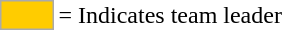<table>
<tr>
<td style="background:#fc0; border:1px solid #aaa; width:2em;"></td>
<td>= Indicates team leader</td>
</tr>
</table>
